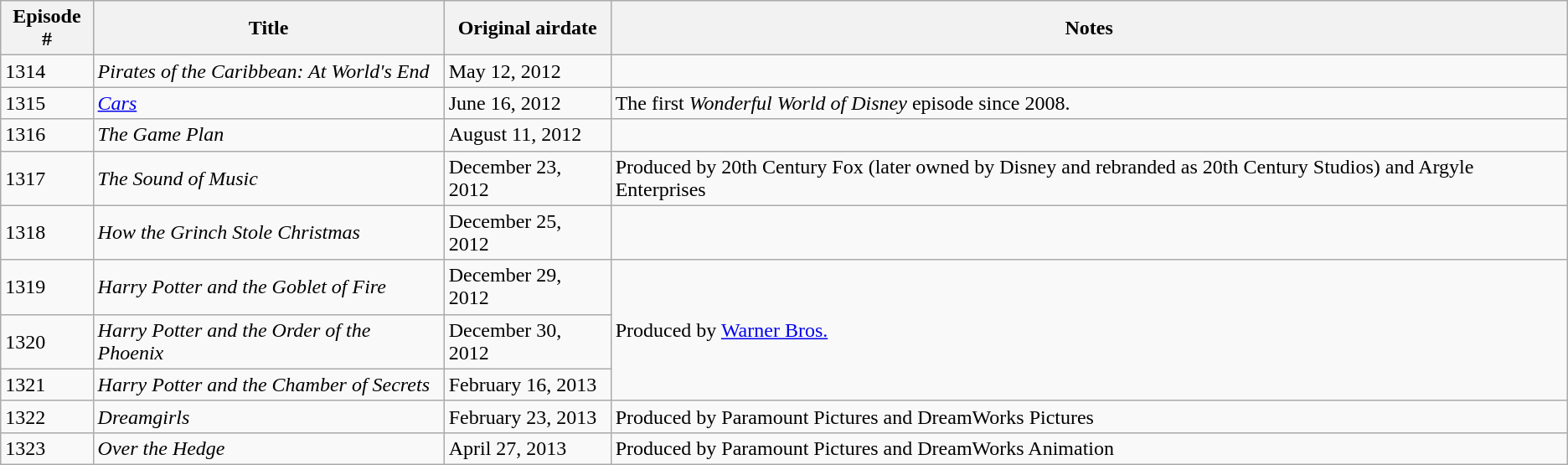<table class="wikitable sortable">
<tr>
<th>Episode #</th>
<th>Title</th>
<th>Original airdate</th>
<th>Notes</th>
</tr>
<tr>
<td>1314</td>
<td><em>Pirates of the Caribbean: At World's End</em></td>
<td>May 12, 2012</td>
<td></td>
</tr>
<tr>
<td>1315</td>
<td><em><a href='#'>Cars</a></em></td>
<td>June 16, 2012</td>
<td>The first <em>Wonderful World of Disney</em> episode since 2008.</td>
</tr>
<tr>
<td>1316</td>
<td><em>The Game Plan</em></td>
<td>August 11, 2012</td>
<td></td>
</tr>
<tr>
<td>1317</td>
<td><em>The Sound of Music</em></td>
<td>December 23, 2012</td>
<td>Produced by 20th Century Fox (later owned by Disney and rebranded as 20th Century Studios) and Argyle Enterprises</td>
</tr>
<tr>
<td>1318</td>
<td><em>How the Grinch Stole Christmas</em></td>
<td>December 25, 2012</td>
<td></td>
</tr>
<tr>
<td>1319</td>
<td><em>Harry Potter and the Goblet of Fire</em></td>
<td>December 29, 2012</td>
<td rowspan="3">Produced by <a href='#'>Warner Bros.</a></td>
</tr>
<tr>
<td>1320</td>
<td><em>Harry Potter and the Order of the Phoenix</em></td>
<td>December 30, 2012</td>
</tr>
<tr>
<td>1321</td>
<td><em>Harry Potter and the Chamber of Secrets</em></td>
<td>February 16, 2013</td>
</tr>
<tr>
<td>1322</td>
<td><em>Dreamgirls</em></td>
<td>February 23, 2013</td>
<td>Produced by Paramount Pictures and DreamWorks Pictures</td>
</tr>
<tr>
<td>1323</td>
<td><em>Over the Hedge</em></td>
<td>April 27, 2013</td>
<td>Produced by Paramount Pictures and DreamWorks Animation</td>
</tr>
</table>
